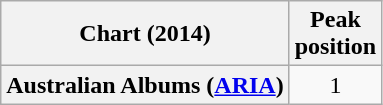<table class="wikitable sortable plainrowheaders" style="text-align:center">
<tr>
<th scope="col">Chart (2014)</th>
<th scope="col">Peak<br>position</th>
</tr>
<tr>
<th scope="row">Australian Albums (<a href='#'>ARIA</a>)</th>
<td>1</td>
</tr>
</table>
